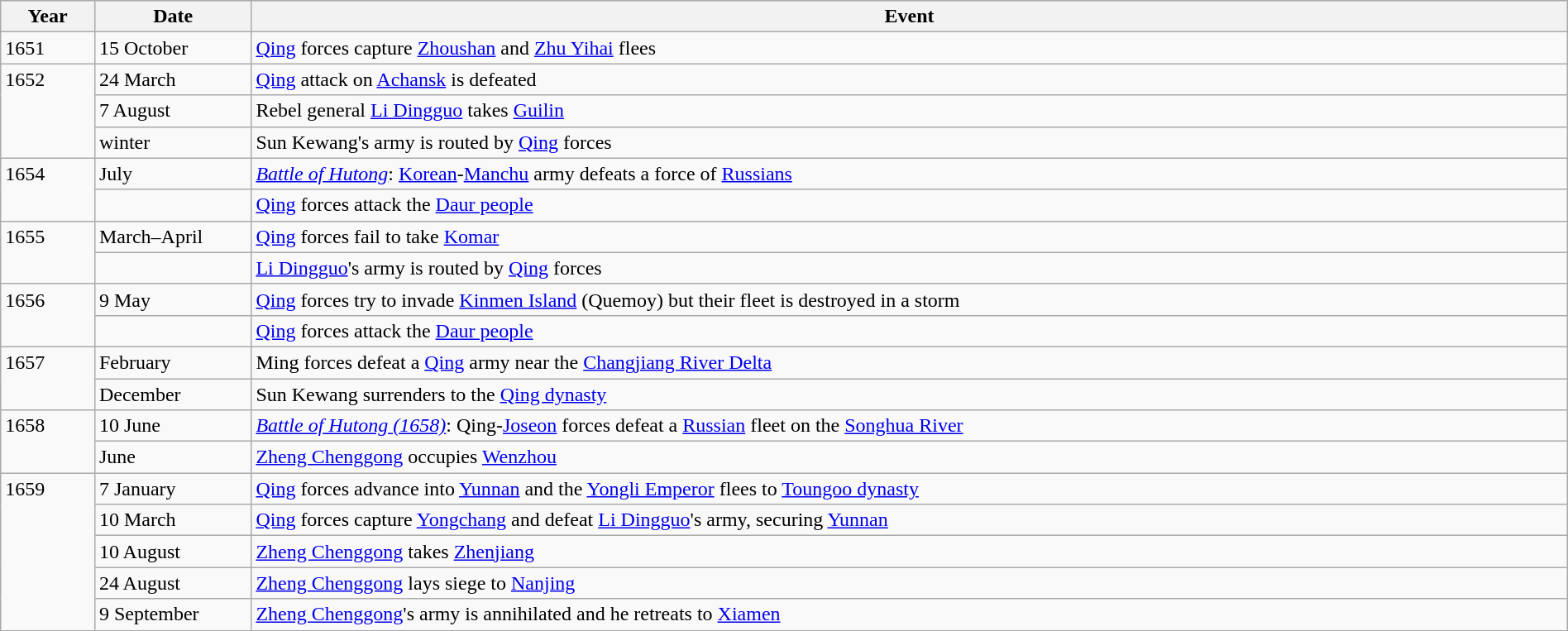<table class="wikitable" style="width:100%;">
<tr>
<th style="width:6%">Year</th>
<th style="width:10%">Date</th>
<th>Event</th>
</tr>
<tr>
<td>1651</td>
<td>15 October</td>
<td><a href='#'>Qing</a> forces capture <a href='#'>Zhoushan</a> and <a href='#'>Zhu Yihai</a> flees</td>
</tr>
<tr>
<td rowspan="3" style="vertical-align:top;">1652</td>
<td>24 March</td>
<td><a href='#'>Qing</a> attack on <a href='#'>Achansk</a> is defeated</td>
</tr>
<tr>
<td>7 August</td>
<td>Rebel general <a href='#'>Li Dingguo</a> takes <a href='#'>Guilin</a></td>
</tr>
<tr>
<td>winter</td>
<td>Sun Kewang's army is routed by <a href='#'>Qing</a> forces</td>
</tr>
<tr>
<td rowspan="2" valign="top">1654</td>
<td>July</td>
<td><em><a href='#'>Battle of Hutong</a></em>: <a href='#'>Korean</a>-<a href='#'>Manchu</a> army defeats a force of <a href='#'>Russians</a></td>
</tr>
<tr>
<td></td>
<td><a href='#'>Qing</a> forces attack the <a href='#'>Daur people</a></td>
</tr>
<tr>
<td rowspan="2" valign="top">1655</td>
<td>March–April</td>
<td><a href='#'>Qing</a> forces fail to take <a href='#'>Komar</a></td>
</tr>
<tr>
<td></td>
<td><a href='#'>Li Dingguo</a>'s army is routed by <a href='#'>Qing</a> forces</td>
</tr>
<tr>
<td rowspan="2" valign="top">1656</td>
<td>9 May</td>
<td><a href='#'>Qing</a> forces try to invade <a href='#'>Kinmen Island</a> (Quemoy) but their fleet is destroyed in a storm</td>
</tr>
<tr>
<td></td>
<td><a href='#'>Qing</a> forces attack the <a href='#'>Daur people</a></td>
</tr>
<tr>
<td rowspan="2" style="vertical-align:top;">1657</td>
<td>February</td>
<td>Ming forces defeat a <a href='#'>Qing</a> army near the <a href='#'>Changjiang River Delta</a></td>
</tr>
<tr>
<td>December</td>
<td>Sun Kewang surrenders to the <a href='#'>Qing dynasty</a></td>
</tr>
<tr>
<td rowspan="2" valign="top">1658</td>
<td>10 June</td>
<td><em><a href='#'>Battle of Hutong (1658)</a></em>: Qing-<a href='#'>Joseon</a> forces defeat a <a href='#'>Russian</a> fleet on the <a href='#'>Songhua River</a></td>
</tr>
<tr>
<td>June</td>
<td><a href='#'>Zheng Chenggong</a> occupies <a href='#'>Wenzhou</a></td>
</tr>
<tr>
<td rowspan="5" style="vertical-align:top;">1659</td>
<td>7 January</td>
<td><a href='#'>Qing</a> forces advance into <a href='#'>Yunnan</a> and the <a href='#'>Yongli Emperor</a> flees to <a href='#'>Toungoo dynasty</a></td>
</tr>
<tr>
<td>10 March</td>
<td><a href='#'>Qing</a> forces capture <a href='#'>Yongchang</a> and defeat <a href='#'>Li Dingguo</a>'s army, securing <a href='#'>Yunnan</a></td>
</tr>
<tr>
<td>10 August</td>
<td><a href='#'>Zheng Chenggong</a> takes <a href='#'>Zhenjiang</a></td>
</tr>
<tr>
<td>24 August</td>
<td><a href='#'>Zheng Chenggong</a> lays siege to <a href='#'>Nanjing</a></td>
</tr>
<tr>
<td>9 September</td>
<td><a href='#'>Zheng Chenggong</a>'s army is annihilated and he retreats to <a href='#'>Xiamen</a></td>
</tr>
</table>
